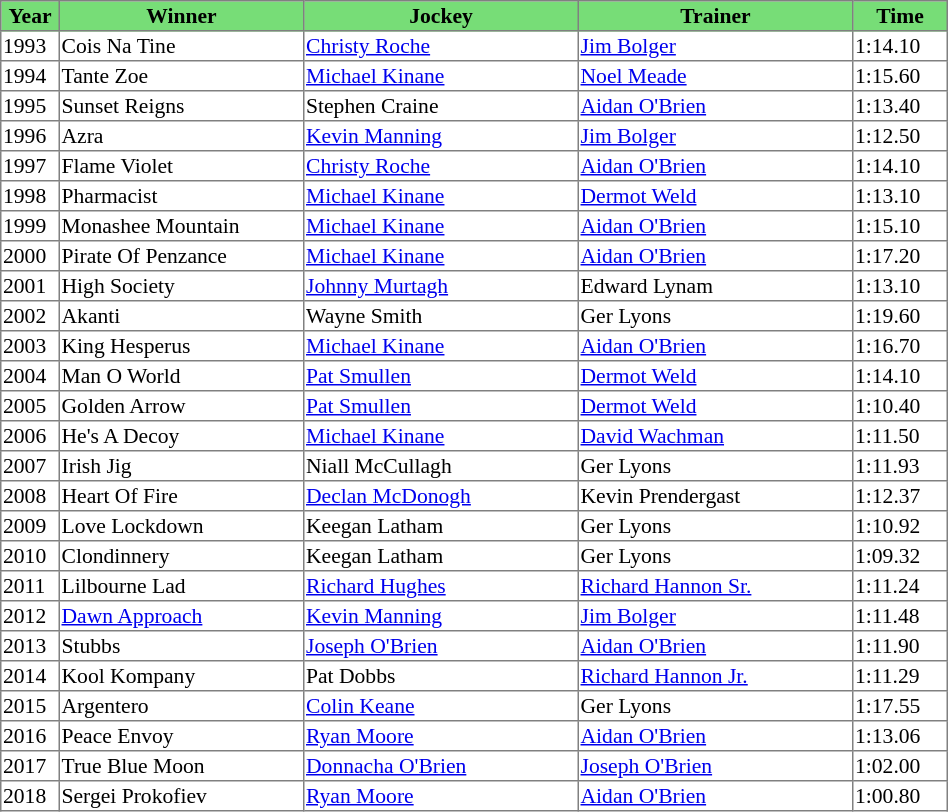<table class = "sortable" | border="1" style="border-collapse: collapse; font-size:90%">
<tr bgcolor="#77dd77" align="center">
<th style="width:36px"><strong>Year</strong></th>
<th style="width:160px"><strong>Winner</strong></th>
<th style="width:180px"><strong>Jockey</strong></th>
<th style="width:180px"><strong>Trainer</strong></th>
<th style="width:60px"><strong>Time</strong></th>
</tr>
<tr>
<td>1993</td>
<td>Cois Na Tine</td>
<td><a href='#'>Christy Roche</a></td>
<td><a href='#'>Jim Bolger</a></td>
<td>1:14.10</td>
</tr>
<tr>
<td>1994</td>
<td>Tante Zoe</td>
<td><a href='#'>Michael Kinane</a></td>
<td><a href='#'>Noel Meade</a></td>
<td>1:15.60</td>
</tr>
<tr>
<td>1995</td>
<td>Sunset Reigns</td>
<td>Stephen Craine</td>
<td><a href='#'>Aidan O'Brien</a></td>
<td>1:13.40</td>
</tr>
<tr>
<td>1996</td>
<td>Azra</td>
<td><a href='#'>Kevin Manning</a></td>
<td><a href='#'>Jim Bolger</a></td>
<td>1:12.50</td>
</tr>
<tr>
<td>1997</td>
<td>Flame Violet</td>
<td><a href='#'>Christy Roche</a></td>
<td><a href='#'>Aidan O'Brien</a></td>
<td>1:14.10</td>
</tr>
<tr>
<td>1998</td>
<td>Pharmacist</td>
<td><a href='#'>Michael Kinane</a></td>
<td><a href='#'>Dermot Weld</a></td>
<td>1:13.10</td>
</tr>
<tr>
<td>1999</td>
<td>Monashee Mountain</td>
<td><a href='#'>Michael Kinane</a></td>
<td><a href='#'>Aidan O'Brien</a></td>
<td>1:15.10</td>
</tr>
<tr>
<td>2000</td>
<td>Pirate Of Penzance</td>
<td><a href='#'>Michael Kinane</a></td>
<td><a href='#'>Aidan O'Brien</a></td>
<td>1:17.20</td>
</tr>
<tr>
<td>2001</td>
<td>High Society</td>
<td><a href='#'>Johnny Murtagh</a></td>
<td>Edward Lynam</td>
<td>1:13.10</td>
</tr>
<tr>
<td>2002</td>
<td>Akanti</td>
<td>Wayne Smith</td>
<td>Ger Lyons</td>
<td>1:19.60</td>
</tr>
<tr>
<td>2003</td>
<td>King Hesperus</td>
<td><a href='#'>Michael Kinane</a></td>
<td><a href='#'>Aidan O'Brien</a></td>
<td>1:16.70</td>
</tr>
<tr>
<td>2004</td>
<td>Man O World</td>
<td><a href='#'>Pat Smullen</a></td>
<td><a href='#'>Dermot Weld</a></td>
<td>1:14.10</td>
</tr>
<tr>
<td>2005</td>
<td>Golden Arrow</td>
<td><a href='#'>Pat Smullen</a></td>
<td><a href='#'>Dermot Weld</a></td>
<td>1:10.40</td>
</tr>
<tr>
<td>2006</td>
<td>He's A Decoy</td>
<td><a href='#'>Michael Kinane</a></td>
<td><a href='#'>David Wachman</a></td>
<td>1:11.50</td>
</tr>
<tr>
<td>2007</td>
<td>Irish Jig</td>
<td>Niall McCullagh</td>
<td>Ger Lyons</td>
<td>1:11.93</td>
</tr>
<tr>
<td>2008</td>
<td>Heart Of Fire</td>
<td><a href='#'>Declan McDonogh</a></td>
<td>Kevin Prendergast</td>
<td>1:12.37</td>
</tr>
<tr>
<td>2009</td>
<td>Love Lockdown</td>
<td>Keegan Latham</td>
<td>Ger Lyons</td>
<td>1:10.92</td>
</tr>
<tr>
<td>2010</td>
<td>Clondinnery</td>
<td>Keegan Latham</td>
<td>Ger Lyons</td>
<td>1:09.32</td>
</tr>
<tr>
<td>2011</td>
<td>Lilbourne Lad</td>
<td><a href='#'>Richard Hughes</a></td>
<td><a href='#'>Richard Hannon Sr.</a></td>
<td>1:11.24</td>
</tr>
<tr>
<td>2012</td>
<td><a href='#'>Dawn Approach</a></td>
<td><a href='#'>Kevin Manning</a></td>
<td><a href='#'>Jim Bolger</a></td>
<td>1:11.48</td>
</tr>
<tr>
<td>2013</td>
<td>Stubbs</td>
<td><a href='#'>Joseph O'Brien</a></td>
<td><a href='#'>Aidan O'Brien</a></td>
<td>1:11.90</td>
</tr>
<tr>
<td>2014</td>
<td>Kool Kompany</td>
<td>Pat Dobbs</td>
<td><a href='#'>Richard Hannon Jr.</a></td>
<td>1:11.29</td>
</tr>
<tr>
<td>2015</td>
<td>Argentero</td>
<td><a href='#'>Colin Keane</a></td>
<td>Ger Lyons</td>
<td>1:17.55</td>
</tr>
<tr>
<td>2016</td>
<td>Peace Envoy</td>
<td><a href='#'>Ryan Moore</a></td>
<td><a href='#'>Aidan O'Brien</a></td>
<td>1:13.06</td>
</tr>
<tr>
<td>2017</td>
<td>True Blue Moon</td>
<td><a href='#'>Donnacha O'Brien</a></td>
<td><a href='#'>Joseph O'Brien</a></td>
<td>1:02.00</td>
</tr>
<tr>
<td>2018</td>
<td>Sergei Prokofiev</td>
<td><a href='#'>Ryan Moore</a></td>
<td><a href='#'>Aidan O'Brien</a></td>
<td>1:00.80</td>
</tr>
</table>
